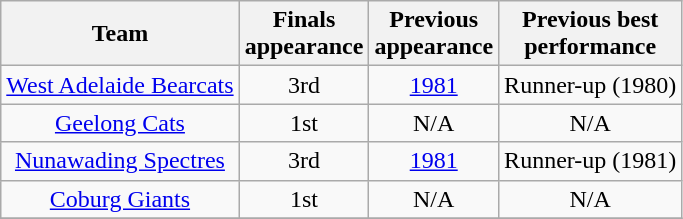<table class="wikitable" style="text-align:center">
<tr>
<th>Team</th>
<th>Finals<br>appearance</th>
<th>Previous<br>appearance</th>
<th>Previous best<br>performance</th>
</tr>
<tr>
<td><a href='#'>West Adelaide Bearcats</a></td>
<td>3rd</td>
<td><a href='#'>1981</a></td>
<td>Runner-up (1980)</td>
</tr>
<tr>
<td><a href='#'>Geelong Cats</a></td>
<td>1st</td>
<td>N/A</td>
<td>N/A</td>
</tr>
<tr>
<td><a href='#'>Nunawading Spectres</a></td>
<td>3rd</td>
<td><a href='#'>1981</a></td>
<td>Runner-up (1981)</td>
</tr>
<tr>
<td><a href='#'>Coburg Giants</a></td>
<td>1st</td>
<td>N/A</td>
<td>N/A</td>
</tr>
<tr>
</tr>
</table>
